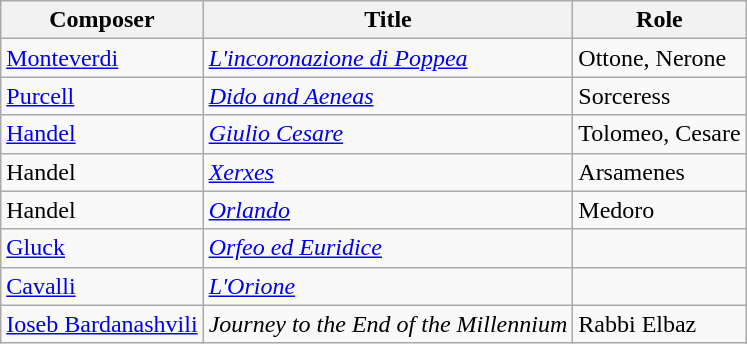<table class="wikitable">
<tr>
<th>Composer</th>
<th>Title</th>
<th>Role</th>
</tr>
<tr>
<td><a href='#'>Monteverdi</a></td>
<td><em><a href='#'>L'incoronazione di Poppea</a></em></td>
<td>Ottone, Nerone</td>
</tr>
<tr>
<td><a href='#'>Purcell</a></td>
<td><em><a href='#'>Dido and Aeneas</a></em></td>
<td>Sorceress</td>
</tr>
<tr>
<td><a href='#'>Handel</a></td>
<td><em><a href='#'>Giulio Cesare</a></em></td>
<td>Tolomeo, Cesare</td>
</tr>
<tr>
<td>Handel</td>
<td><em><a href='#'>Xerxes</a></em></td>
<td>Arsamenes</td>
</tr>
<tr>
<td>Handel</td>
<td><em><a href='#'>Orlando</a></em></td>
<td>Medoro</td>
</tr>
<tr>
<td><a href='#'>Gluck</a></td>
<td><em><a href='#'>Orfeo ed Euridice</a></em></td>
<td></td>
</tr>
<tr>
<td><a href='#'>Cavalli</a></td>
<td><em><a href='#'>L'Orione</a></em></td>
<td></td>
</tr>
<tr>
<td><a href='#'>Ioseb Bardanashvili</a></td>
<td><em>Journey to the End of the Millennium</em></td>
<td>Rabbi Elbaz</td>
</tr>
</table>
